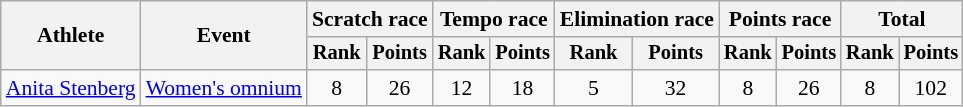<table class=wikitable style=font-size:90%;text-align:center>
<tr>
<th rowspan=2>Athlete</th>
<th rowspan=2>Event</th>
<th colspan=2>Scratch race</th>
<th colspan=2>Tempo race</th>
<th colspan=2>Elimination race</th>
<th colspan=2>Points race</th>
<th colspan=2>Total</th>
</tr>
<tr style=font-size:95%>
<th>Rank</th>
<th>Points</th>
<th>Rank</th>
<th>Points</th>
<th>Rank</th>
<th>Points</th>
<th>Rank</th>
<th>Points</th>
<th>Rank</th>
<th>Points</th>
</tr>
<tr>
<td align=left><a href='#'>Anita Stenberg</a></td>
<td align=left><a href='#'>Women's omnium</a></td>
<td>8</td>
<td>26</td>
<td>12</td>
<td>18</td>
<td>5</td>
<td>32</td>
<td>8</td>
<td>26</td>
<td>8</td>
<td>102</td>
</tr>
</table>
